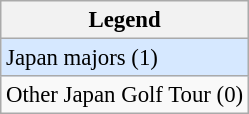<table class="wikitable" style="font-size:95%;">
<tr>
<th>Legend</th>
</tr>
<tr style="background:#D6E8FF;">
<td>Japan majors (1)</td>
</tr>
<tr>
<td>Other Japan Golf Tour (0)</td>
</tr>
</table>
